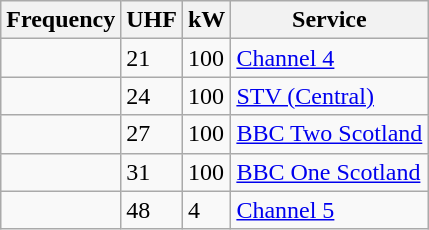<table class="wikitable sortable">
<tr>
<th>Frequency</th>
<th>UHF</th>
<th>kW</th>
<th>Service</th>
</tr>
<tr>
<td></td>
<td>21</td>
<td>100</td>
<td><a href='#'>Channel 4</a></td>
</tr>
<tr>
<td></td>
<td>24</td>
<td>100</td>
<td><a href='#'>STV (Central)</a></td>
</tr>
<tr>
<td></td>
<td>27</td>
<td>100</td>
<td><a href='#'>BBC Two Scotland</a></td>
</tr>
<tr>
<td></td>
<td>31</td>
<td>100</td>
<td><a href='#'>BBC One Scotland</a></td>
</tr>
<tr>
<td></td>
<td>48</td>
<td>4</td>
<td><a href='#'>Channel 5</a></td>
</tr>
</table>
